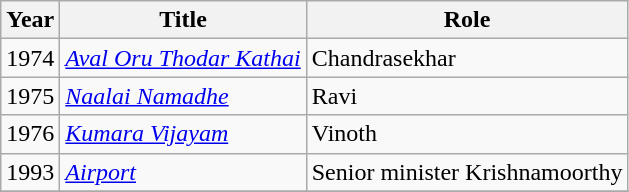<table class="wikitable sortable">
<tr>
<th>Year</th>
<th>Title</th>
<th>Role</th>
</tr>
<tr>
<td>1974</td>
<td><em><a href='#'>Aval Oru Thodar Kathai</a></em></td>
<td>Chandrasekhar</td>
</tr>
<tr>
<td>1975</td>
<td><em><a href='#'>Naalai Namadhe</a></em></td>
<td>Ravi</td>
</tr>
<tr>
<td>1976</td>
<td><em><a href='#'>Kumara Vijayam</a></em></td>
<td>Vinoth</td>
</tr>
<tr>
<td>1993</td>
<td><em><a href='#'>Airport</a></em></td>
<td>Senior minister Krishnamoorthy</td>
</tr>
<tr>
</tr>
</table>
